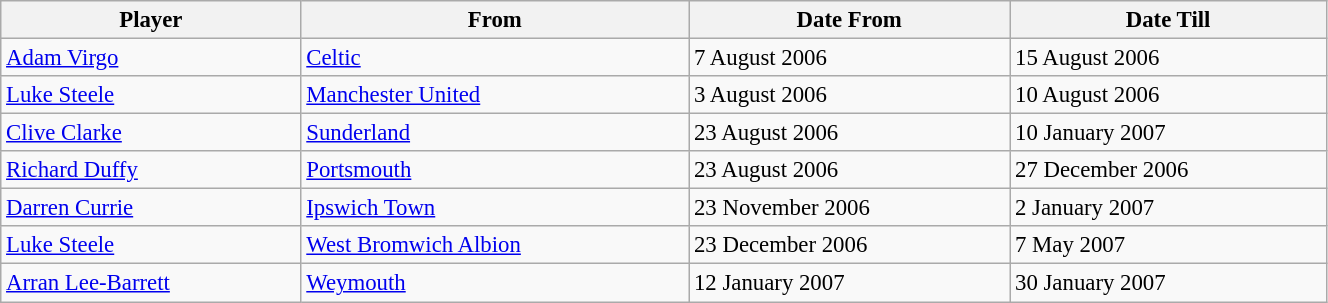<table class="wikitable sortable" style="text-align:center; font-size:95%;width:70%; text-align:left">
<tr>
<th><strong>Player</strong></th>
<th><strong>From</strong></th>
<th><strong>Date From</strong></th>
<th><strong>Date Till</strong></th>
</tr>
<tr>
<td> <a href='#'>Adam Virgo</a></td>
<td> <a href='#'>Celtic</a></td>
<td>7 August 2006</td>
<td>15 August 2006</td>
</tr>
<tr>
<td> <a href='#'>Luke Steele</a></td>
<td><a href='#'>Manchester United</a></td>
<td>3 August 2006</td>
<td>10 August 2006</td>
</tr>
<tr>
<td> <a href='#'>Clive Clarke</a></td>
<td><a href='#'>Sunderland</a></td>
<td>23 August 2006</td>
<td>10 January 2007</td>
</tr>
<tr>
<td> <a href='#'>Richard Duffy</a></td>
<td><a href='#'>Portsmouth</a></td>
<td>23 August 2006</td>
<td>27 December 2006</td>
</tr>
<tr>
<td> <a href='#'>Darren Currie</a></td>
<td><a href='#'>Ipswich Town</a></td>
<td>23 November 2006</td>
<td>2 January 2007</td>
</tr>
<tr>
<td> <a href='#'>Luke Steele</a></td>
<td><a href='#'>West Bromwich Albion</a></td>
<td>23 December 2006</td>
<td>7 May 2007</td>
</tr>
<tr>
<td> <a href='#'>Arran Lee-Barrett</a></td>
<td><a href='#'>Weymouth</a></td>
<td>12 January 2007</td>
<td>30 January 2007</td>
</tr>
</table>
